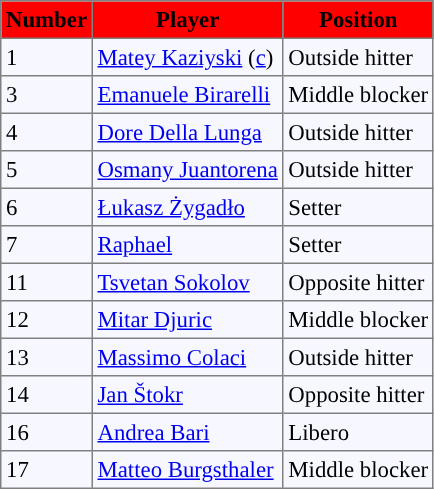<table bgcolor="#f7f8ff" cellpadding="3" cellspacing="0" border="1" style="font-size: 95%; border: gray solid 1px; border-collapse: collapse;">
<tr bgcolor="#ff0000">
<td align=center><strong>Number</strong></td>
<td align=center><strong>Player</strong></td>
<td align=center><strong>Position</strong></td>
</tr>
<tr align="left">
<td>1</td>
<td> <a href='#'>Matey Kaziyski</a> (<a href='#'>c</a>)</td>
<td>Outside hitter</td>
</tr>
<tr align=left>
<td>3</td>
<td> <a href='#'>Emanuele Birarelli</a></td>
<td>Middle blocker</td>
</tr>
<tr align="left">
<td>4</td>
<td> <a href='#'>Dore Della Lunga</a></td>
<td>Outside hitter</td>
</tr>
<tr align="left">
<td>5</td>
<td> <a href='#'>Osmany Juantorena</a></td>
<td>Outside hitter</td>
</tr>
<tr align="left">
<td>6</td>
<td> <a href='#'>Łukasz Żygadło</a></td>
<td>Setter</td>
</tr>
<tr align="left">
<td>7</td>
<td> <a href='#'>Raphael</a></td>
<td>Setter</td>
</tr>
<tr align="left">
<td>11</td>
<td> <a href='#'>Tsvetan Sokolov</a></td>
<td>Opposite hitter</td>
</tr>
<tr align="left">
<td>12</td>
<td> <a href='#'>Mitar Djuric</a></td>
<td>Middle blocker</td>
</tr>
<tr align="left">
<td>13</td>
<td> <a href='#'>Massimo Colaci</a></td>
<td>Outside hitter</td>
</tr>
<tr align="left">
<td>14</td>
<td> <a href='#'>Jan Štokr</a></td>
<td>Opposite hitter</td>
</tr>
<tr align="left">
<td>16</td>
<td> <a href='#'>Andrea Bari</a></td>
<td>Libero</td>
</tr>
<tr align="left">
<td>17</td>
<td> <a href='#'>Matteo Burgsthaler</a></td>
<td>Middle blocker</td>
</tr>
</table>
